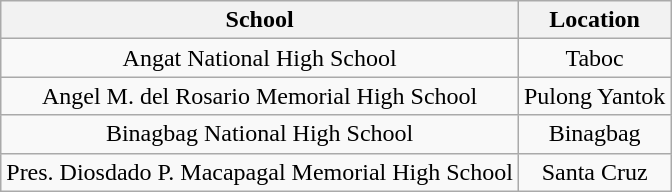<table class="wikitable" style="text-align:center;">
<tr>
<th>School</th>
<th>Location</th>
</tr>
<tr>
<td>Angat National High School</td>
<td>Taboc</td>
</tr>
<tr>
<td>Angel M. del Rosario Memorial High School</td>
<td>Pulong Yantok</td>
</tr>
<tr>
<td>Binagbag National High School</td>
<td>Binagbag</td>
</tr>
<tr>
<td>Pres. Diosdado P. Macapagal Memorial High School</td>
<td>Santa Cruz</td>
</tr>
</table>
